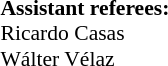<table width=50% style="font-size: 90%">
<tr>
<td><br><strong>Assistant referees:</strong>
<br> Ricardo Casas
<br> Wálter Vélaz</td>
</tr>
</table>
